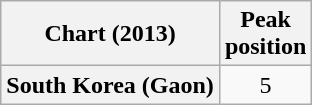<table class="wikitable sortable plainrowheaders" style="text-align:center">
<tr>
<th scope="col">Chart (2013)</th>
<th scope="col">Peak<br>position</th>
</tr>
<tr>
<th scope="row">South Korea (Gaon)</th>
<td>5</td>
</tr>
</table>
